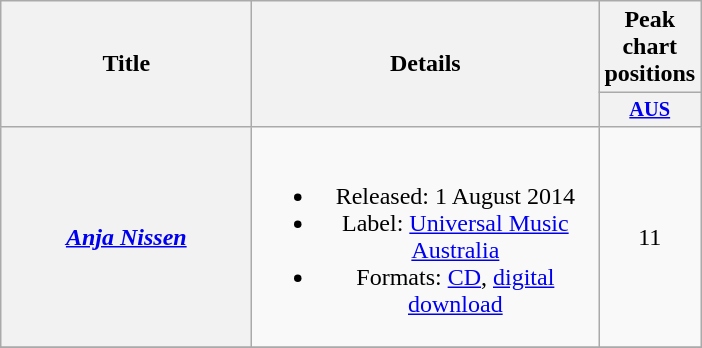<table class="wikitable plainrowheaders" style="text-align:center;">
<tr>
<th scope="col" rowspan="2" style="width:10em;">Title</th>
<th scope="col" rowspan="2" style="width:14em;">Details</th>
<th scope="col" colspan="1">Peak chart positions</th>
</tr>
<tr>
<th scope="col" style="width:3em;font-size:85%;"><a href='#'>AUS</a><br></th>
</tr>
<tr>
<th scope="row"><em><a href='#'>Anja Nissen</a></em></th>
<td><br><ul><li>Released: 1 August 2014</li><li>Label: <a href='#'>Universal Music Australia</a></li><li>Formats: <a href='#'>CD</a>, <a href='#'>digital download</a></li></ul></td>
<td>11</td>
</tr>
<tr>
</tr>
</table>
